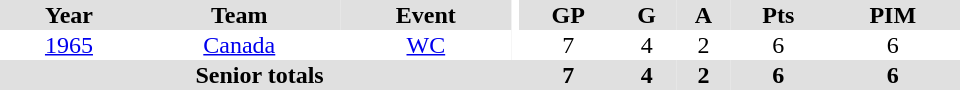<table border="0" cellpadding="1" cellspacing="0" ID="Table3" style="text-align:center; width:40em">
<tr bgcolor="#e0e0e0">
<th>Year</th>
<th>Team</th>
<th>Event</th>
<th rowspan="102" bgcolor="#ffffff"></th>
<th>GP</th>
<th>G</th>
<th>A</th>
<th>Pts</th>
<th>PIM</th>
</tr>
<tr>
<td><a href='#'>1965</a></td>
<td><a href='#'>Canada</a></td>
<td><a href='#'>WC</a></td>
<td>7</td>
<td>4</td>
<td>2</td>
<td>6</td>
<td>6</td>
</tr>
<tr bgcolor="#e0e0e0">
<th colspan="4">Senior totals</th>
<th>7</th>
<th>4</th>
<th>2</th>
<th>6</th>
<th>6</th>
</tr>
</table>
